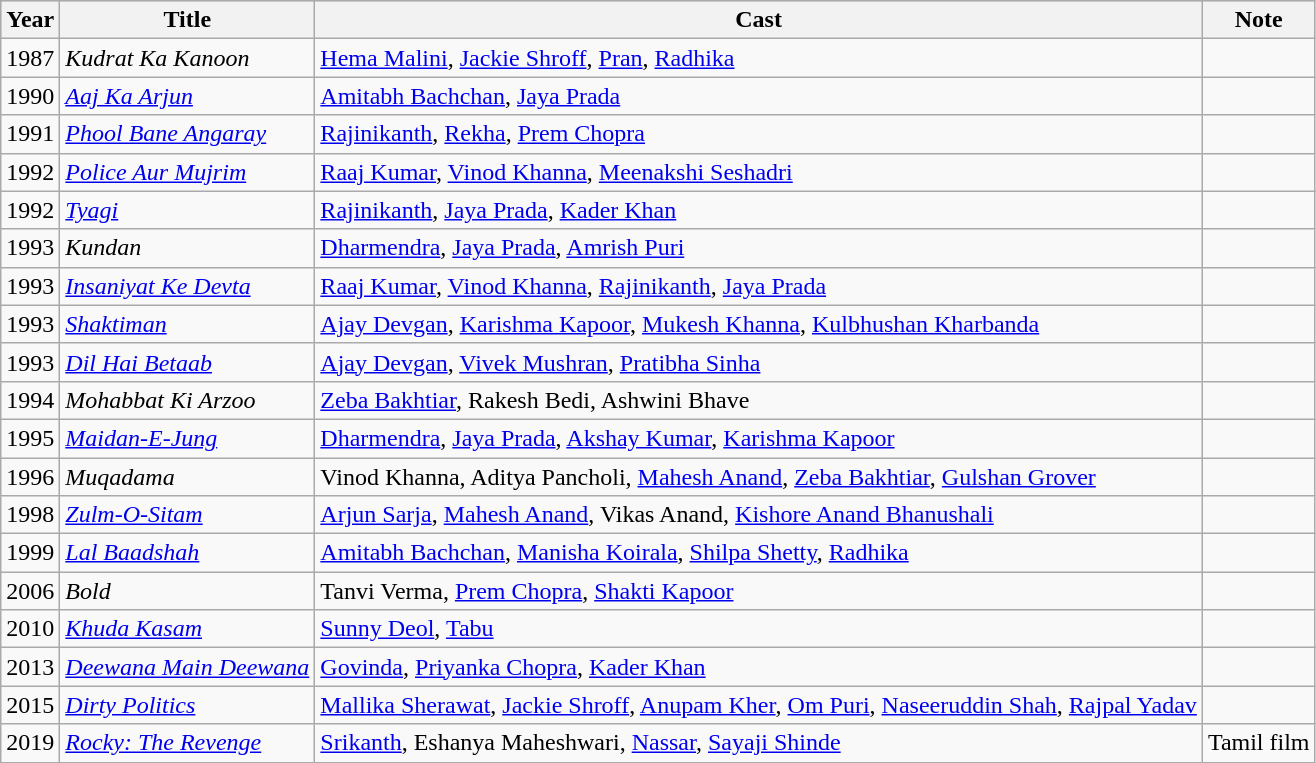<table class="wikitable sortable">
<tr style="background:#ccc; align:center,">
<th>Year</th>
<th>Title</th>
<th>Cast</th>
<th>Note</th>
</tr>
<tr>
<td>1987</td>
<td><em>Kudrat Ka Kanoon</em></td>
<td><a href='#'>Hema Malini</a>, <a href='#'>Jackie Shroff</a>, <a href='#'>Pran</a>, <a href='#'>Radhika</a></td>
<td></td>
</tr>
<tr>
<td>1990</td>
<td><em><a href='#'>Aaj Ka Arjun</a></em></td>
<td><a href='#'>Amitabh Bachchan</a>, <a href='#'>Jaya Prada</a></td>
<td></td>
</tr>
<tr>
<td>1991</td>
<td><em><a href='#'>Phool Bane Angaray</a></em></td>
<td><a href='#'>Rajinikanth</a>, <a href='#'>Rekha</a>, <a href='#'>Prem Chopra</a></td>
<td></td>
</tr>
<tr>
<td>1992</td>
<td><em><a href='#'>Police Aur Mujrim</a></em></td>
<td><a href='#'>Raaj Kumar</a>, <a href='#'>Vinod Khanna</a>, <a href='#'>Meenakshi Seshadri</a></td>
<td></td>
</tr>
<tr>
<td>1992</td>
<td><em><a href='#'>Tyagi</a></em></td>
<td><a href='#'>Rajinikanth</a>, <a href='#'>Jaya Prada</a>, <a href='#'>Kader Khan</a></td>
<td></td>
</tr>
<tr>
<td>1993</td>
<td><em>Kundan</em></td>
<td><a href='#'>Dharmendra</a>, <a href='#'>Jaya Prada</a>, <a href='#'>Amrish Puri</a></td>
<td></td>
</tr>
<tr>
<td>1993</td>
<td><em><a href='#'>Insaniyat Ke Devta</a></em></td>
<td><a href='#'>Raaj Kumar</a>, <a href='#'>Vinod Khanna</a>, <a href='#'>Rajinikanth</a>, <a href='#'>Jaya Prada</a></td>
<td></td>
</tr>
<tr>
<td>1993</td>
<td><em><a href='#'>Shaktiman</a></em></td>
<td><a href='#'>Ajay Devgan</a>, <a href='#'>Karishma Kapoor</a>, <a href='#'>Mukesh Khanna</a>, <a href='#'>Kulbhushan Kharbanda</a></td>
<td></td>
</tr>
<tr>
<td>1993</td>
<td><em><a href='#'>Dil Hai Betaab</a></em></td>
<td><a href='#'>Ajay Devgan</a>, <a href='#'>Vivek Mushran</a>, <a href='#'>Pratibha Sinha</a></td>
<td></td>
</tr>
<tr>
<td>1994</td>
<td><em>Mohabbat Ki Arzoo</em></td>
<td><a href='#'>Zeba Bakhtiar</a>, Rakesh Bedi, Ashwini Bhave</td>
<td></td>
</tr>
<tr>
<td>1995</td>
<td><em><a href='#'>Maidan-E-Jung</a></em></td>
<td><a href='#'>Dharmendra</a>, <a href='#'>Jaya Prada</a>, <a href='#'>Akshay Kumar</a>, <a href='#'>Karishma Kapoor</a></td>
<td></td>
</tr>
<tr>
<td>1996</td>
<td><em>Muqadama</em></td>
<td>Vinod Khanna, Aditya Pancholi, <a href='#'>Mahesh Anand</a>, <a href='#'>Zeba Bakhtiar</a>, <a href='#'>Gulshan Grover</a></td>
<td></td>
</tr>
<tr>
<td>1998</td>
<td><em><a href='#'>Zulm-O-Sitam</a></em></td>
<td><a href='#'>Arjun Sarja</a>, <a href='#'>Mahesh Anand</a>, Vikas Anand, <a href='#'>Kishore Anand Bhanushali</a></td>
<td></td>
</tr>
<tr>
<td>1999</td>
<td><em><a href='#'>Lal Baadshah</a></em></td>
<td><a href='#'>Amitabh Bachchan</a>, <a href='#'>Manisha Koirala</a>, <a href='#'>Shilpa Shetty</a>, <a href='#'>Radhika</a></td>
<td></td>
</tr>
<tr>
<td>2006</td>
<td><em>Bold</em></td>
<td>Tanvi Verma, <a href='#'>Prem Chopra</a>, <a href='#'>Shakti Kapoor</a></td>
<td></td>
</tr>
<tr>
<td>2010</td>
<td><em><a href='#'>Khuda Kasam</a></em></td>
<td><a href='#'>Sunny Deol</a>, <a href='#'>Tabu</a></td>
<td></td>
</tr>
<tr>
<td>2013</td>
<td><em><a href='#'>Deewana Main Deewana</a></em></td>
<td><a href='#'>Govinda</a>, <a href='#'>Priyanka Chopra</a>, <a href='#'>Kader Khan</a></td>
<td></td>
</tr>
<tr>
<td>2015</td>
<td><em><a href='#'>Dirty Politics</a></em></td>
<td><a href='#'>Mallika Sherawat</a>, <a href='#'>Jackie Shroff</a>, <a href='#'>Anupam Kher</a>, <a href='#'>Om Puri</a>, <a href='#'>Naseeruddin Shah</a>, <a href='#'>Rajpal Yadav</a></td>
<td></td>
</tr>
<tr>
<td>2019</td>
<td><em><a href='#'>Rocky: The Revenge</a></em></td>
<td><a href='#'>Srikanth</a>, Eshanya Maheshwari, <a href='#'>Nassar</a>, <a href='#'>Sayaji Shinde</a></td>
<td>Tamil film</td>
</tr>
</table>
